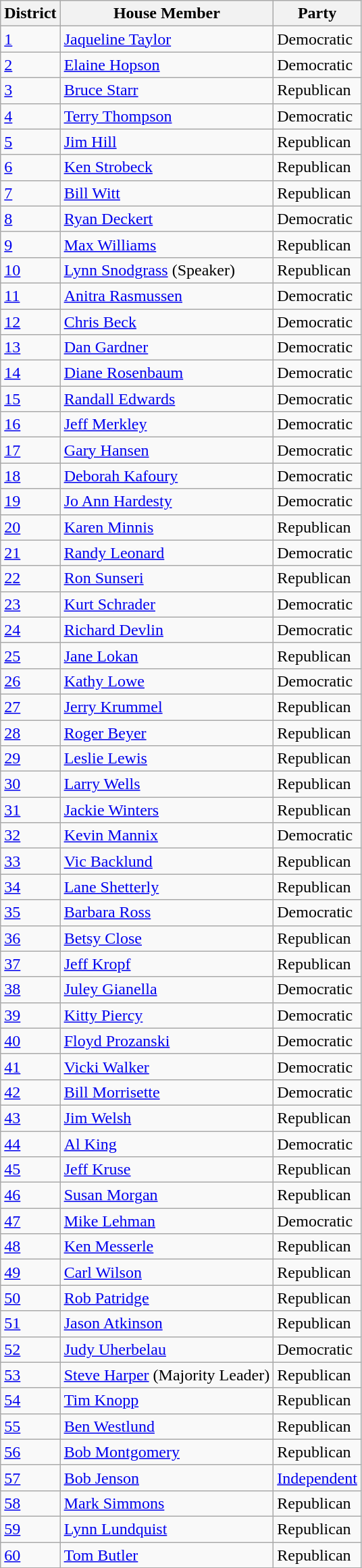<table class="wikitable">
<tr>
<th>District</th>
<th>House Member</th>
<th>Party</th>
</tr>
<tr>
<td><a href='#'>1</a></td>
<td><a href='#'>Jaqueline Taylor</a></td>
<td>Democratic</td>
</tr>
<tr>
<td><a href='#'>2</a></td>
<td><a href='#'>Elaine Hopson</a></td>
<td>Democratic</td>
</tr>
<tr>
<td><a href='#'>3</a></td>
<td><a href='#'>Bruce Starr</a></td>
<td>Republican</td>
</tr>
<tr>
<td><a href='#'>4</a></td>
<td><a href='#'>Terry Thompson</a></td>
<td>Democratic</td>
</tr>
<tr>
<td><a href='#'>5</a></td>
<td><a href='#'>Jim Hill</a></td>
<td>Republican</td>
</tr>
<tr>
<td><a href='#'>6</a></td>
<td><a href='#'>Ken Strobeck</a></td>
<td>Republican</td>
</tr>
<tr>
<td><a href='#'>7</a></td>
<td><a href='#'>Bill Witt</a></td>
<td>Republican</td>
</tr>
<tr>
<td><a href='#'>8</a></td>
<td><a href='#'>Ryan Deckert</a></td>
<td>Democratic</td>
</tr>
<tr>
<td><a href='#'>9</a></td>
<td><a href='#'>Max Williams</a></td>
<td>Republican</td>
</tr>
<tr>
<td><a href='#'>10</a></td>
<td><a href='#'>Lynn Snodgrass</a> (Speaker)</td>
<td>Republican</td>
</tr>
<tr>
<td><a href='#'>11</a></td>
<td><a href='#'>Anitra Rasmussen</a></td>
<td>Democratic</td>
</tr>
<tr>
<td><a href='#'>12</a></td>
<td><a href='#'>Chris Beck</a></td>
<td>Democratic</td>
</tr>
<tr>
<td><a href='#'>13</a></td>
<td><a href='#'>Dan Gardner</a></td>
<td>Democratic</td>
</tr>
<tr>
<td><a href='#'>14</a></td>
<td><a href='#'>Diane Rosenbaum</a></td>
<td>Democratic</td>
</tr>
<tr>
<td><a href='#'>15</a></td>
<td><a href='#'>Randall Edwards</a></td>
<td>Democratic</td>
</tr>
<tr>
<td><a href='#'>16</a></td>
<td><a href='#'>Jeff Merkley</a></td>
<td>Democratic</td>
</tr>
<tr>
<td><a href='#'>17</a></td>
<td><a href='#'>Gary Hansen</a></td>
<td>Democratic</td>
</tr>
<tr>
<td><a href='#'>18</a></td>
<td><a href='#'>Deborah Kafoury</a></td>
<td>Democratic</td>
</tr>
<tr>
<td><a href='#'>19</a></td>
<td><a href='#'>Jo Ann Hardesty</a></td>
<td>Democratic</td>
</tr>
<tr>
<td><a href='#'>20</a></td>
<td><a href='#'>Karen Minnis</a></td>
<td>Republican</td>
</tr>
<tr>
<td><a href='#'>21</a></td>
<td><a href='#'>Randy Leonard</a></td>
<td>Democratic</td>
</tr>
<tr>
<td><a href='#'>22</a></td>
<td><a href='#'>Ron Sunseri</a></td>
<td>Republican</td>
</tr>
<tr>
<td><a href='#'>23</a></td>
<td><a href='#'>Kurt Schrader</a></td>
<td>Democratic</td>
</tr>
<tr>
<td><a href='#'>24</a></td>
<td><a href='#'>Richard Devlin</a></td>
<td>Democratic</td>
</tr>
<tr>
<td><a href='#'>25</a></td>
<td><a href='#'>Jane Lokan</a></td>
<td>Republican</td>
</tr>
<tr>
<td><a href='#'>26</a></td>
<td><a href='#'>Kathy Lowe</a></td>
<td>Democratic</td>
</tr>
<tr>
<td><a href='#'>27</a></td>
<td><a href='#'>Jerry Krummel</a></td>
<td>Republican</td>
</tr>
<tr>
<td><a href='#'>28</a></td>
<td><a href='#'>Roger Beyer</a></td>
<td>Republican</td>
</tr>
<tr>
<td><a href='#'>29</a></td>
<td><a href='#'>Leslie Lewis</a></td>
<td>Republican</td>
</tr>
<tr>
<td><a href='#'>30</a></td>
<td><a href='#'>Larry Wells</a></td>
<td>Republican</td>
</tr>
<tr>
<td><a href='#'>31</a></td>
<td><a href='#'>Jackie Winters</a></td>
<td>Republican</td>
</tr>
<tr>
<td><a href='#'>32</a></td>
<td><a href='#'>Kevin Mannix</a></td>
<td>Democratic</td>
</tr>
<tr>
<td><a href='#'>33</a></td>
<td><a href='#'>Vic Backlund</a></td>
<td>Republican</td>
</tr>
<tr>
<td><a href='#'>34</a></td>
<td><a href='#'>Lane Shetterly</a></td>
<td>Republican</td>
</tr>
<tr>
<td><a href='#'>35</a></td>
<td><a href='#'>Barbara Ross</a></td>
<td>Democratic</td>
</tr>
<tr>
<td><a href='#'>36</a></td>
<td><a href='#'>Betsy Close</a></td>
<td>Republican</td>
</tr>
<tr>
<td><a href='#'>37</a></td>
<td><a href='#'>Jeff Kropf</a></td>
<td>Republican</td>
</tr>
<tr>
<td><a href='#'>38</a></td>
<td><a href='#'>Juley Gianella</a></td>
<td>Democratic</td>
</tr>
<tr>
<td><a href='#'>39</a></td>
<td><a href='#'>Kitty Piercy</a></td>
<td>Democratic</td>
</tr>
<tr>
<td><a href='#'>40</a></td>
<td><a href='#'>Floyd Prozanski</a></td>
<td>Democratic</td>
</tr>
<tr>
<td><a href='#'>41</a></td>
<td><a href='#'>Vicki Walker</a></td>
<td>Democratic</td>
</tr>
<tr>
<td><a href='#'>42</a></td>
<td><a href='#'>Bill Morrisette</a></td>
<td>Democratic</td>
</tr>
<tr>
<td><a href='#'>43</a></td>
<td><a href='#'>Jim Welsh</a></td>
<td>Republican</td>
</tr>
<tr>
<td><a href='#'>44</a></td>
<td><a href='#'>Al King</a></td>
<td>Democratic</td>
</tr>
<tr>
<td><a href='#'>45</a></td>
<td><a href='#'>Jeff Kruse</a></td>
<td>Republican</td>
</tr>
<tr>
<td><a href='#'>46</a></td>
<td><a href='#'>Susan Morgan</a></td>
<td>Republican</td>
</tr>
<tr>
<td><a href='#'>47</a></td>
<td><a href='#'>Mike Lehman</a></td>
<td>Democratic</td>
</tr>
<tr>
<td><a href='#'>48</a></td>
<td><a href='#'>Ken Messerle</a></td>
<td>Republican</td>
</tr>
<tr>
<td><a href='#'>49</a></td>
<td><a href='#'>Carl Wilson</a></td>
<td>Republican</td>
</tr>
<tr>
<td><a href='#'>50</a></td>
<td><a href='#'>Rob Patridge</a></td>
<td>Republican</td>
</tr>
<tr>
<td><a href='#'>51</a></td>
<td><a href='#'>Jason Atkinson</a></td>
<td>Republican</td>
</tr>
<tr>
<td><a href='#'>52</a></td>
<td><a href='#'>Judy Uherbelau</a></td>
<td>Democratic</td>
</tr>
<tr>
<td><a href='#'>53</a></td>
<td><a href='#'>Steve Harper</a> (Majority Leader)</td>
<td>Republican</td>
</tr>
<tr>
<td><a href='#'>54</a></td>
<td><a href='#'>Tim Knopp</a></td>
<td>Republican</td>
</tr>
<tr>
<td><a href='#'>55</a></td>
<td><a href='#'>Ben Westlund</a></td>
<td>Republican</td>
</tr>
<tr>
<td><a href='#'>56</a></td>
<td><a href='#'>Bob Montgomery</a></td>
<td>Republican</td>
</tr>
<tr>
<td><a href='#'>57</a></td>
<td><a href='#'>Bob Jenson</a></td>
<td><a href='#'>Independent</a></td>
</tr>
<tr>
<td><a href='#'>58</a></td>
<td><a href='#'>Mark Simmons</a></td>
<td>Republican</td>
</tr>
<tr>
<td><a href='#'>59</a></td>
<td><a href='#'>Lynn Lundquist</a></td>
<td>Republican</td>
</tr>
<tr>
<td><a href='#'>60</a></td>
<td><a href='#'>Tom Butler</a></td>
<td>Republican</td>
</tr>
</table>
